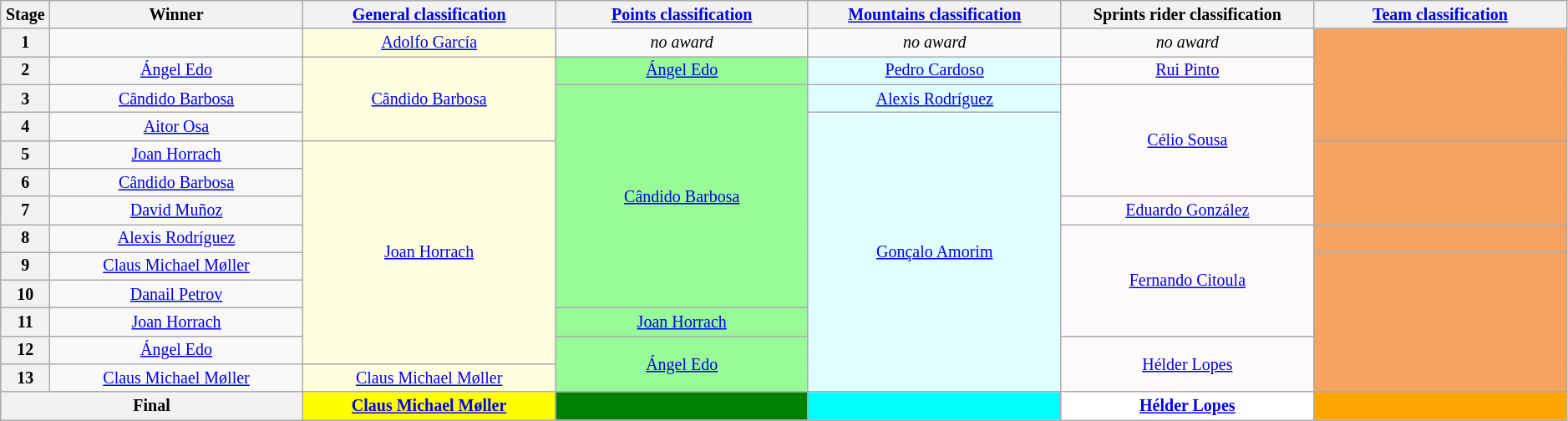<table class="wikitable" style="text-align: center; font-size:smaller;">
<tr>
<th scope="col" style="width:1%;">Stage</th>
<th scope="col" style="width:14%;">Winner</th>
<th scope="col" style="width:14%;"><a href='#'>General classification</a><br></th>
<th scope="col" style="width:14%;"><a href='#'>Points classification</a><br></th>
<th scope="col" style="width:14%;"><a href='#'>Mountains classification</a><br></th>
<th scope="col" style="width:14%;">Sprints rider classification<br></th>
<th scope="col" style="width:14%;"><a href='#'>Team classification</a></th>
</tr>
<tr>
<th scope="row">1</th>
<td></td>
<td style="background:LightYellow;"><a href='#'>Adolfo García</a></td>
<td><em>no award</em></td>
<td><em>no award</em></td>
<td><em>no award</em></td>
<td style="background:SandyBrown;" rowspan="4"></td>
</tr>
<tr>
<th scope="row">2</th>
<td><a href='#'>Ángel Edo</a></td>
<td style="background:LightYellow;" rowspan="3"><a href='#'>Cândido Barbosa</a></td>
<td style="background:PaleGreen"><a href='#'>Ángel Edo</a></td>
<td style="background:LightCyan"><a href='#'>Pedro Cardoso</a></td>
<td style="background:Snow;"><a href='#'>Rui Pinto</a></td>
</tr>
<tr>
<th>3</th>
<td><a href='#'>Cândido Barbosa</a></td>
<td style="background:PaleGreen" rowspan="8"><a href='#'>Cândido Barbosa</a></td>
<td style="background:LightCyan"><a href='#'>Alexis Rodríguez</a></td>
<td style="background:Snow;" rowspan="4"><a href='#'>Célio Sousa</a></td>
</tr>
<tr>
<th>4</th>
<td><a href='#'>Aitor Osa</a></td>
<td style="background:LightCyan" rowspan="10"><a href='#'>Gonçalo Amorim</a></td>
</tr>
<tr>
<th>5</th>
<td><a href='#'>Joan Horrach</a></td>
<td style="background:LightYellow" rowspan="8"><a href='#'>Joan Horrach</a></td>
<td style="background:SandyBrown;" rowspan="3"></td>
</tr>
<tr>
<th>6</th>
<td><a href='#'>Cândido Barbosa</a></td>
</tr>
<tr>
<th>7</th>
<td><a href='#'>David Muñoz</a></td>
<td style="background:Snow;"><a href='#'>Eduardo González</a></td>
</tr>
<tr>
<th>8</th>
<td><a href='#'>Alexis Rodríguez</a></td>
<td style="background:Snow;" rowspan="4"><a href='#'>Fernando Citoula</a></td>
<td style="background:SandyBrown;"></td>
</tr>
<tr>
<th>9</th>
<td><a href='#'>Claus Michael Møller</a></td>
<td style="background:SandyBrown;" rowspan="5"></td>
</tr>
<tr>
<th>10</th>
<td><a href='#'>Danail Petrov</a></td>
</tr>
<tr>
<th>11</th>
<td><a href='#'>Joan Horrach</a></td>
<td style="background:PaleGreen"><a href='#'>Joan Horrach</a></td>
</tr>
<tr>
<th>12</th>
<td><a href='#'>Ángel Edo</a></td>
<td style="background:PaleGreen" rowspan="2"><a href='#'>Ángel Edo</a></td>
<td style="background:Snow;" rowspan="2"><a href='#'>Hélder Lopes</a></td>
</tr>
<tr>
<th>13</th>
<td><a href='#'>Claus Michael Møller</a></td>
<td style="background:LightYellow"><a href='#'>Claus Michael Møller</a></td>
</tr>
<tr>
<th colspan="2">Final</th>
<th style="background:Yellow;"><a href='#'>Claus Michael Møller</a></th>
<th style="background:Green;"></th>
<th style="background:Cyan;"></th>
<th style="background:White;"><a href='#'>Hélder Lopes</a></th>
<th style="background:Orange;"></th>
</tr>
</table>
